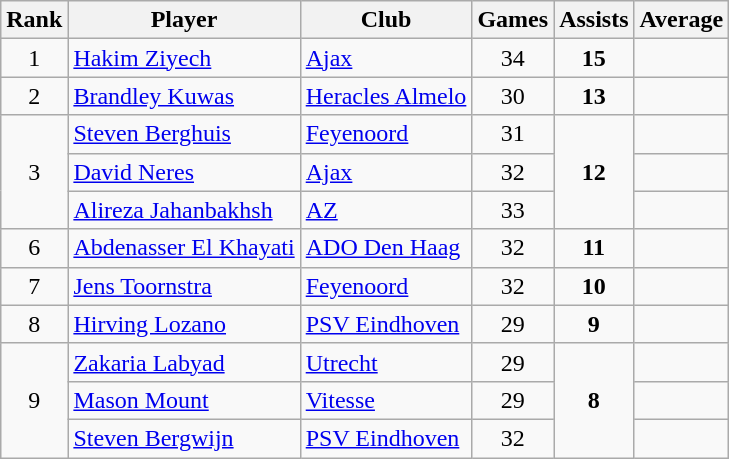<table class="wikitable" style="text-align:center">
<tr>
<th>Rank</th>
<th>Player</th>
<th>Club</th>
<th>Games</th>
<th>Assists</th>
<th>Average</th>
</tr>
<tr>
<td>1</td>
<td style="text-align:left"> <a href='#'>Hakim Ziyech</a></td>
<td style="text-align:left"><a href='#'>Ajax</a></td>
<td>34</td>
<td><strong>15</strong></td>
<td></td>
</tr>
<tr>
<td>2</td>
<td style="text-align:left"> <a href='#'>Brandley Kuwas</a></td>
<td style="text-align:left"><a href='#'>Heracles Almelo</a></td>
<td>30</td>
<td><strong>13</strong></td>
<td></td>
</tr>
<tr>
<td rowspan="3">3</td>
<td style="text-align:left"> <a href='#'>Steven Berghuis</a></td>
<td style="text-align:left"><a href='#'>Feyenoord</a></td>
<td>31</td>
<td rowspan="3"><strong>12</strong></td>
<td></td>
</tr>
<tr>
<td style="text-align:left"> <a href='#'>David Neres</a></td>
<td style="text-align:left"><a href='#'>Ajax</a></td>
<td>32</td>
<td></td>
</tr>
<tr>
<td style="text-align:left"> <a href='#'>Alireza Jahanbakhsh</a></td>
<td style="text-align:left"><a href='#'>AZ</a></td>
<td>33</td>
<td></td>
</tr>
<tr>
<td>6</td>
<td style="text-align:left"> <a href='#'>Abdenasser El Khayati</a></td>
<td style="text-align:left"><a href='#'>ADO Den Haag</a></td>
<td>32</td>
<td><strong>11</strong></td>
<td></td>
</tr>
<tr>
<td>7</td>
<td style="text-align:left"> <a href='#'>Jens Toornstra</a></td>
<td style="text-align:left"><a href='#'>Feyenoord</a></td>
<td>32</td>
<td><strong>10</strong></td>
<td></td>
</tr>
<tr>
<td>8</td>
<td style="text-align:left"> <a href='#'>Hirving Lozano</a></td>
<td style="text-align:left"><a href='#'>PSV Eindhoven</a></td>
<td>29</td>
<td><strong>9</strong></td>
<td></td>
</tr>
<tr>
<td rowspan="3">9</td>
<td style="text-align:left"> <a href='#'>Zakaria Labyad</a></td>
<td style="text-align:left"><a href='#'>Utrecht</a></td>
<td>29</td>
<td rowspan="3"><strong>8</strong></td>
<td></td>
</tr>
<tr>
<td style="text-align:left"> <a href='#'>Mason Mount</a></td>
<td style="text-align:left"><a href='#'>Vitesse</a></td>
<td>29</td>
<td></td>
</tr>
<tr>
<td style="text-align:left"> <a href='#'>Steven Bergwijn</a></td>
<td style="text-align:left"><a href='#'>PSV Eindhoven</a></td>
<td>32</td>
<td></td>
</tr>
</table>
